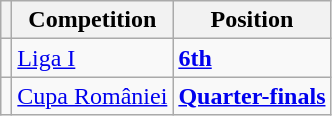<table class="wikitable">
<tr>
<th></th>
<th>Competition</th>
<th>Position</th>
</tr>
<tr>
<td></td>
<td><a href='#'>Liga I</a></td>
<td><strong><a href='#'>6th</a></strong></td>
</tr>
<tr>
<td></td>
<td><a href='#'>Cupa României</a></td>
<td><strong><a href='#'>Quarter-finals</a></strong></td>
</tr>
</table>
